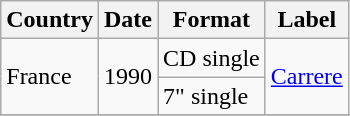<table class=wikitable>
<tr>
<th>Country</th>
<th>Date</th>
<th>Format</th>
<th>Label</th>
</tr>
<tr>
<td rowspan="2">France</td>
<td rowspan="2">1990</td>
<td>CD single</td>
<td rowspan="2"><a href='#'>Carrere</a></td>
</tr>
<tr>
<td>7" single</td>
</tr>
<tr>
</tr>
</table>
